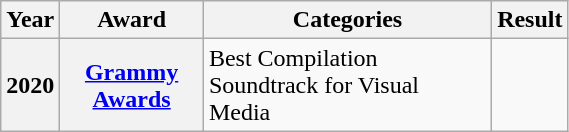<table class="wikitable sortable plainrowheaders" style="width: 30%;">
<tr>
<th scope="col">Year</th>
<th scope="col">Award</th>
<th scope="col">Categories</th>
<th scope="col">Result</th>
</tr>
<tr>
<th scope="row">2020</th>
<th scope="row"><a href='#'>Grammy Awards</a></th>
<td>Best Compilation Soundtrack for Visual Media</td>
<td></td>
</tr>
</table>
